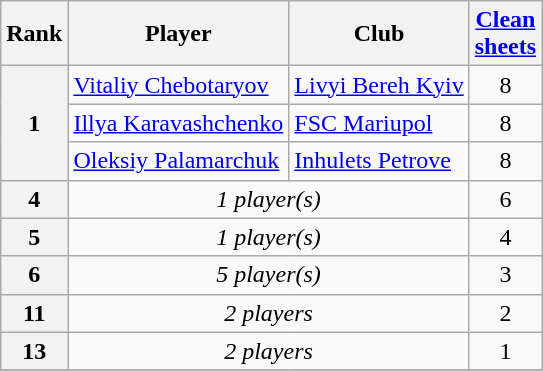<table class="wikitable" style="text-align:center">
<tr>
<th>Rank</th>
<th>Player</th>
<th>Club</th>
<th><a href='#'>Clean<br>sheets</a></th>
</tr>
<tr>
<th rowspan=3>1</th>
<td align="left"> <a href='#'>Vitaliy Chebotaryov</a></td>
<td align="left"><a href='#'>Livyi Bereh Kyiv</a></td>
<td rowspan=1>8</td>
</tr>
<tr>
<td align="left"> <a href='#'>Illya Karavashchenko</a></td>
<td align="left"><a href='#'>FSC Mariupol</a></td>
<td rowspan=1>8</td>
</tr>
<tr>
<td align="left"> <a href='#'>Oleksiy Palamarchuk</a></td>
<td align="left"><a href='#'>Inhulets Petrove</a></td>
<td rowspan=1>8</td>
</tr>
<tr>
<th align=center>4</th>
<td colspan=2 align=center><em>1 player(s)</em></td>
<td align=center>6</td>
</tr>
<tr>
<th align=center>5</th>
<td colspan=2 align=center><em>1 player(s)</em></td>
<td align=center>4</td>
</tr>
<tr>
<th align=center>6</th>
<td colspan=2 align=center><em>5 player(s)</em></td>
<td align=center>3</td>
</tr>
<tr>
<th align=center>11</th>
<td colspan=2 align=center><em>2 players</em></td>
<td align=center>2</td>
</tr>
<tr>
<th align=center>13</th>
<td colspan=2 align=center><em>2 players</em></td>
<td align=center>1</td>
</tr>
<tr>
</tr>
</table>
